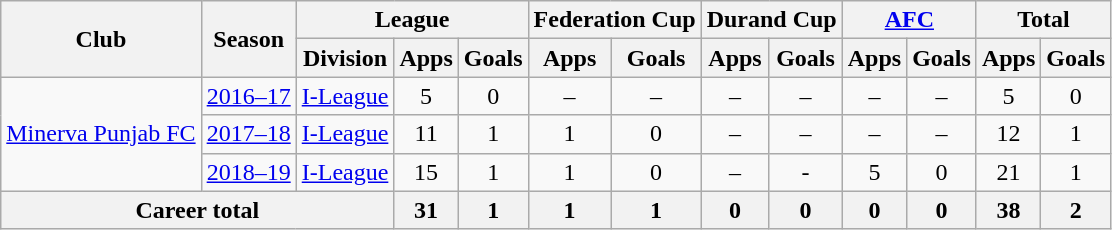<table class="wikitable" style="text-align: center;">
<tr>
<th rowspan="2">Club</th>
<th rowspan="2">Season</th>
<th colspan="3">League</th>
<th colspan="2">Federation Cup</th>
<th colspan="2">Durand Cup</th>
<th colspan="2"><a href='#'>AFC</a></th>
<th colspan="2">Total</th>
</tr>
<tr>
<th>Division</th>
<th>Apps</th>
<th>Goals</th>
<th>Apps</th>
<th>Goals</th>
<th>Apps</th>
<th>Goals</th>
<th>Apps</th>
<th>Goals</th>
<th>Apps</th>
<th>Goals</th>
</tr>
<tr>
<td rowspan="3"><a href='#'>Minerva Punjab FC</a></td>
<td><a href='#'>2016–17</a></td>
<td><a href='#'>I-League</a></td>
<td>5</td>
<td>0</td>
<td>–</td>
<td>–</td>
<td>–</td>
<td>–</td>
<td>–</td>
<td>–</td>
<td>5</td>
<td>0</td>
</tr>
<tr>
<td><a href='#'>2017–18</a></td>
<td><a href='#'>I-League</a></td>
<td>11</td>
<td>1</td>
<td>1</td>
<td>0</td>
<td>–</td>
<td>–</td>
<td>–</td>
<td>–</td>
<td>12</td>
<td>1</td>
</tr>
<tr>
<td><a href='#'>2018–19</a></td>
<td><a href='#'>I-League</a></td>
<td>15</td>
<td>1</td>
<td>1</td>
<td>0</td>
<td>–</td>
<td>-</td>
<td>5</td>
<td>0</td>
<td>21</td>
<td>1</td>
</tr>
<tr>
<th colspan="3">Career total</th>
<th>31</th>
<th>1</th>
<th>1</th>
<th>1</th>
<th>0</th>
<th>0</th>
<th>0</th>
<th>0</th>
<th>38</th>
<th>2</th>
</tr>
</table>
